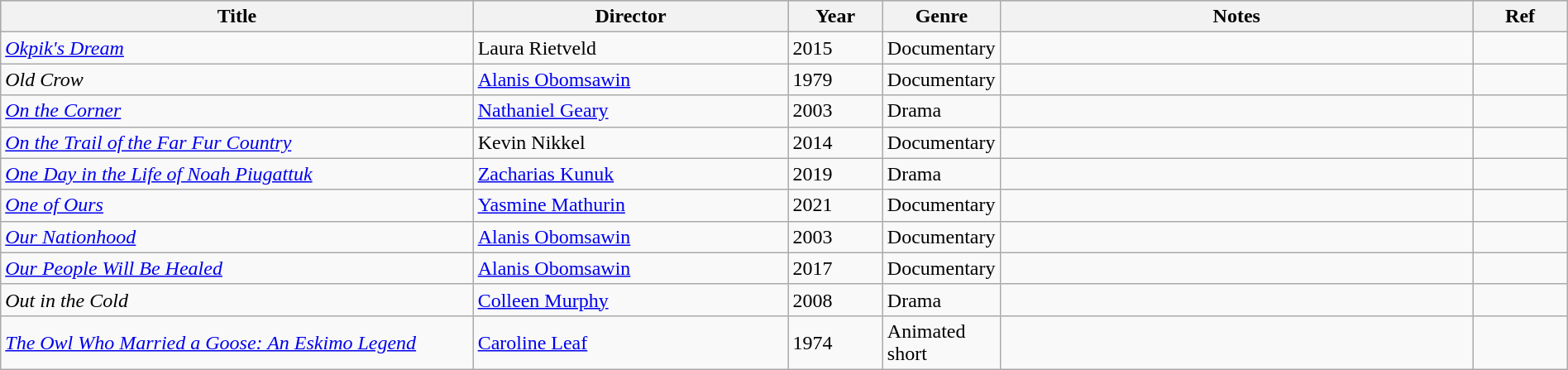<table class="wikitable sortable" style="width:100%;">
<tr style="background:#bebebe;">
<th style="width:30%;">Title</th>
<th style="width:20%;">Director</th>
<th style="width:6%;">Year</th>
<th style="width:6%;">Genre</th>
<th style="width:30%;">Notes</th>
<th style="width:6%;">Ref</th>
</tr>
<tr>
<td><em><a href='#'>Okpik's Dream</a></em></td>
<td>Laura Rietveld</td>
<td>2015</td>
<td>Documentary</td>
<td></td>
<td></td>
</tr>
<tr>
<td><em>Old Crow</em></td>
<td><a href='#'>Alanis Obomsawin</a></td>
<td>1979</td>
<td>Documentary</td>
<td></td>
<td></td>
</tr>
<tr>
<td><em><a href='#'>On the Corner</a></em></td>
<td><a href='#'>Nathaniel Geary</a></td>
<td>2003</td>
<td>Drama</td>
<td></td>
<td></td>
</tr>
<tr>
<td><em><a href='#'>On the Trail of the Far Fur Country</a></em></td>
<td>Kevin Nikkel</td>
<td>2014</td>
<td>Documentary</td>
<td></td>
<td></td>
</tr>
<tr>
<td><em><a href='#'>One Day in the Life of Noah Piugattuk</a></em></td>
<td><a href='#'>Zacharias Kunuk</a></td>
<td>2019</td>
<td>Drama</td>
<td></td>
<td></td>
</tr>
<tr>
<td><em><a href='#'>One of Ours</a></em></td>
<td><a href='#'>Yasmine Mathurin</a></td>
<td>2021</td>
<td>Documentary</td>
<td></td>
<td></td>
</tr>
<tr>
<td><em><a href='#'>Our Nationhood</a></em></td>
<td><a href='#'>Alanis Obomsawin</a></td>
<td>2003</td>
<td>Documentary</td>
<td></td>
<td></td>
</tr>
<tr>
<td><em><a href='#'>Our People Will Be Healed</a></em></td>
<td><a href='#'>Alanis Obomsawin</a></td>
<td>2017</td>
<td>Documentary</td>
<td></td>
<td></td>
</tr>
<tr>
<td><em>Out in the Cold</em></td>
<td><a href='#'>Colleen Murphy</a></td>
<td>2008</td>
<td>Drama</td>
<td></td>
<td></td>
</tr>
<tr>
<td><em><a href='#'>The Owl Who Married a Goose: An Eskimo Legend</a></em></td>
<td><a href='#'>Caroline Leaf</a></td>
<td>1974</td>
<td>Animated short</td>
<td></td>
<td></td>
</tr>
</table>
